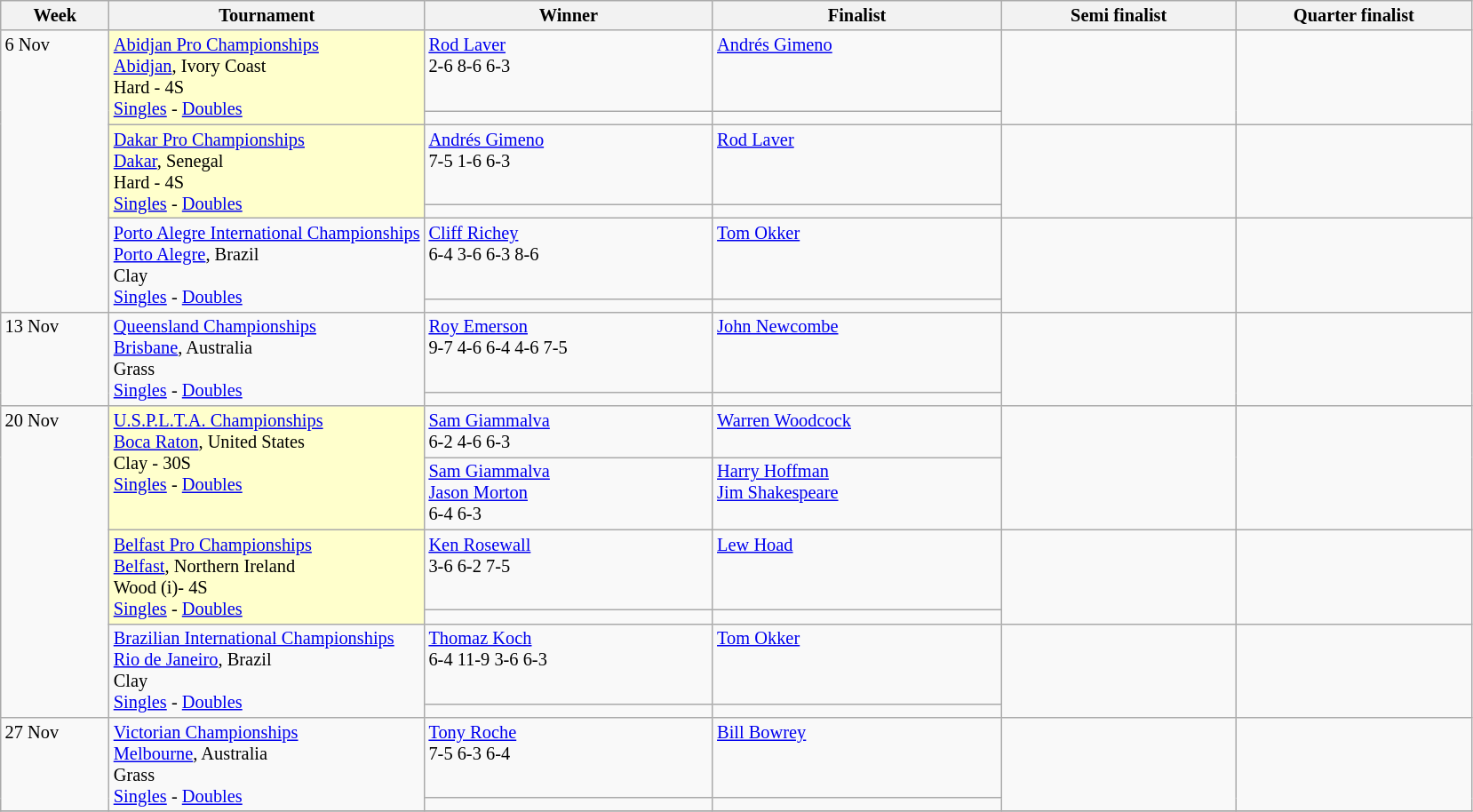<table class="wikitable" style="font-size:85%;">
<tr>
<th width="75">Week</th>
<th width="230">Tournament</th>
<th width="210">Winner</th>
<th width="210">Finalist</th>
<th width="170">Semi finalist</th>
<th width="170">Quarter finalist</th>
</tr>
<tr valign=top>
<td rowspan=6>6 Nov</td>
<td bgcolor="#ffc" rowspan=2><a href='#'>Abidjan Pro Championships</a><br> <a href='#'>Abidjan</a>, Ivory Coast<br>Hard - 4S<br><a href='#'>Singles</a> - <a href='#'>Doubles</a></td>
<td> <a href='#'>Rod Laver</a><br>2-6 8-6 6-3</td>
<td> <a href='#'>Andrés Gimeno</a></td>
<td rowspan=2></td>
<td rowspan=2></td>
</tr>
<tr valign=top>
<td></td>
<td></td>
</tr>
<tr valign=top>
<td bgcolor="#ffc" rowspan=2><a href='#'>Dakar Pro Championships</a><br><a href='#'>Dakar</a>, Senegal<br>Hard - 4S<br><a href='#'>Singles</a> - <a href='#'>Doubles</a></td>
<td> <a href='#'>Andrés Gimeno</a><br>7-5 1-6 6-3</td>
<td> <a href='#'>Rod Laver</a></td>
<td rowspan=2></td>
<td rowspan=2></td>
</tr>
<tr valign=top>
<td></td>
<td></td>
</tr>
<tr valign=top>
<td rowspan=2><a href='#'>Porto Alegre International Championships</a> <br><a href='#'>Porto Alegre</a>, Brazil<br> Clay <br><a href='#'>Singles</a> - <a href='#'>Doubles</a></td>
<td> <a href='#'>Cliff Richey</a><br>6-4 3-6 6-3 8-6</td>
<td> <a href='#'>Tom Okker</a></td>
<td rowspan=2></td>
<td rowspan=2></td>
</tr>
<tr valign=top>
<td></td>
<td></td>
</tr>
<tr valign=top>
<td rowspan=2>13 Nov</td>
<td rowspan=2><a href='#'>Queensland Championships</a><br><a href='#'>Brisbane</a>, Australia<br>Grass<br><a href='#'>Singles</a> - <a href='#'>Doubles</a></td>
<td> <a href='#'>Roy Emerson</a><br>9-7 4-6 6-4 4-6 7-5</td>
<td> <a href='#'>John Newcombe</a></td>
<td rowspan=2></td>
<td rowspan=2></td>
</tr>
<tr valign=top>
<td></td>
<td></td>
</tr>
<tr valign=top>
<td rowspan=6>20 Nov</td>
<td bgcolor="#ffc" rowspan=2><a href='#'>U.S.P.L.T.A. Championships</a><br><a href='#'>Boca Raton</a>, United States<br>Clay - 30S<br><a href='#'>Singles</a> - <a href='#'>Doubles</a></td>
<td> <a href='#'>Sam Giammalva</a><br>6-2 4-6 6-3</td>
<td> <a href='#'>Warren Woodcock</a></td>
<td rowspan=2></td>
<td rowspan=2></td>
</tr>
<tr valign=top>
<td> <a href='#'>Sam Giammalva</a><br> <a href='#'>Jason Morton</a><br>6-4 6-3</td>
<td> <a href='#'>Harry Hoffman</a><br> <a href='#'>Jim Shakespeare</a></td>
</tr>
<tr valign=top>
<td bgcolor="#ffc" rowspan=2><a href='#'>Belfast Pro Championships</a><br><a href='#'>Belfast</a>, Northern Ireland<br>Wood (i)- 4S<br><a href='#'>Singles</a> - <a href='#'>Doubles</a></td>
<td> <a href='#'>Ken Rosewall</a><br>3-6 6-2 7-5</td>
<td> <a href='#'>Lew Hoad</a></td>
<td rowspan=2></td>
<td rowspan=2></td>
</tr>
<tr valign=top>
<td></td>
<td></td>
</tr>
<tr valign=top>
<td rowspan=2><a href='#'>Brazilian International Championships</a><br><a href='#'>Rio de Janeiro</a>, Brazil<br>Clay<br> <a href='#'>Singles</a> - <a href='#'>Doubles</a></td>
<td> <a href='#'>Thomaz Koch</a><br>6-4 11-9 3-6 6-3</td>
<td> <a href='#'>Tom Okker</a></td>
<td rowspan=2></td>
<td rowspan=2></td>
</tr>
<tr valign=top>
<td></td>
<td></td>
</tr>
<tr valign=top>
<td rowspan=2>27 Nov</td>
<td rowspan=2><a href='#'>Victorian Championships</a><br><a href='#'>Melbourne</a>,  Australia <br>Grass<br> <a href='#'>Singles</a> - <a href='#'>Doubles</a></td>
<td> <a href='#'>Tony Roche</a><br>7-5 6-3 6-4</td>
<td> <a href='#'>Bill Bowrey</a></td>
<td rowspan=2></td>
<td rowspan=2></td>
</tr>
<tr valign=top>
<td></td>
<td></td>
</tr>
<tr valign=top>
</tr>
</table>
